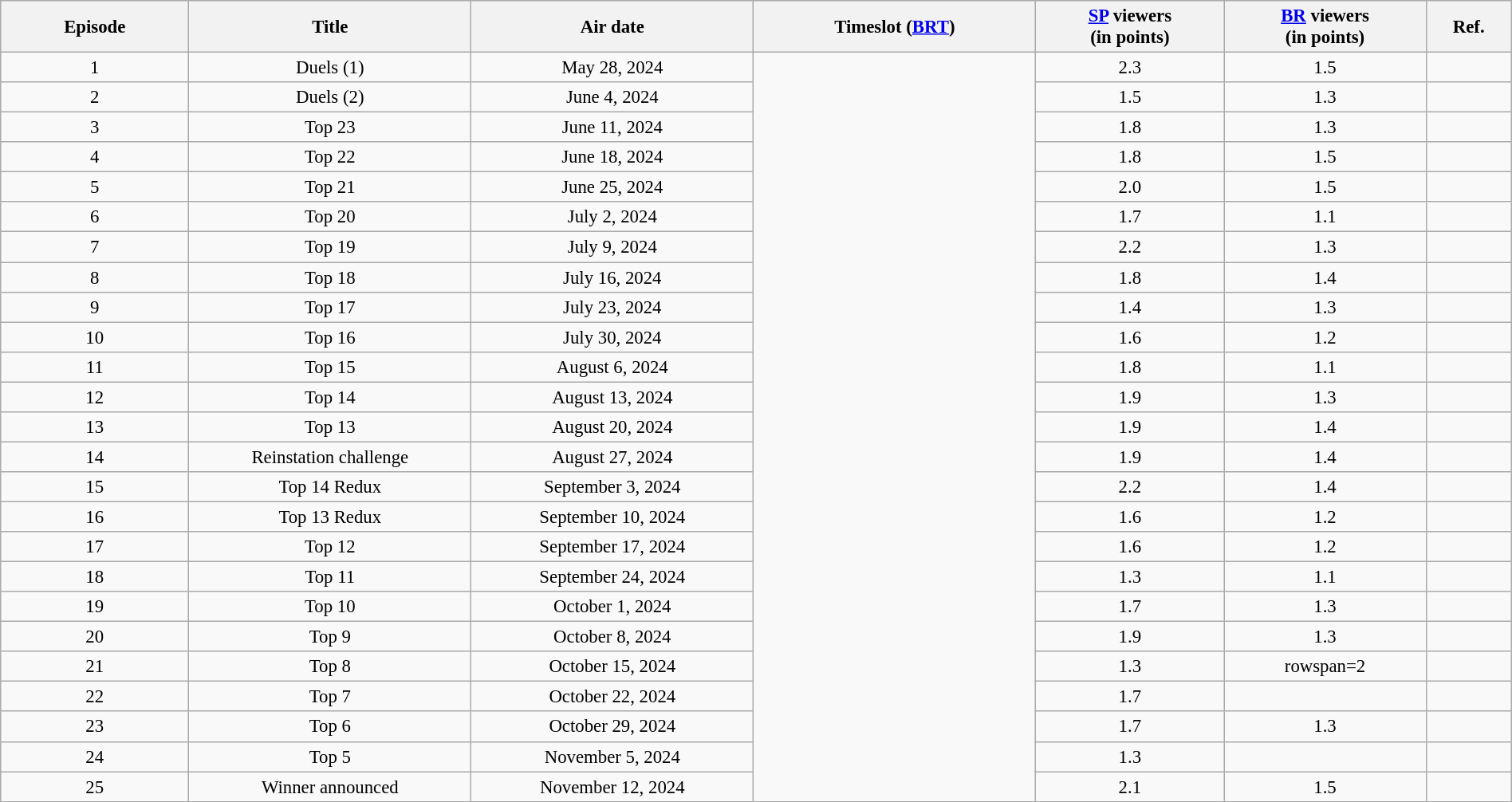<table class="wikitable sortable" style="text-align:center; font-size:95%; width: 100%">
<tr>
<th width="05.0%">Episode</th>
<th width="07.5%">Title</th>
<th width="07.5%">Air date</th>
<th width="07.5%">Timeslot (<a href='#'>BRT</a>)</th>
<th width="05.0%"><a href='#'>SP</a> viewers<br>(in points)</th>
<th width="05.0%"><a href='#'>BR</a> viewers<br>(in points)</th>
<th width="02.0%">Ref.</th>
</tr>
<tr>
<td>1</td>
<td> Duels (1)</td>
<td>May 28, 2024</td>
<td rowspan="25"></td>
<td>2.3</td>
<td>1.5</td>
<td></td>
</tr>
<tr>
<td>2</td>
<td> Duels (2)</td>
<td>June 4, 2024</td>
<td>1.5</td>
<td>1.3</td>
<td></td>
</tr>
<tr>
<td>3</td>
<td>Top 23</td>
<td>June 11, 2024</td>
<td>1.8</td>
<td>1.3</td>
<td></td>
</tr>
<tr>
<td>4</td>
<td>Top 22</td>
<td>June 18, 2024</td>
<td>1.8</td>
<td>1.5</td>
<td></td>
</tr>
<tr>
<td>5</td>
<td>Top 21</td>
<td>June 25, 2024</td>
<td>2.0</td>
<td>1.5</td>
<td></td>
</tr>
<tr>
<td>6</td>
<td>Top 20</td>
<td>July 2, 2024</td>
<td>1.7</td>
<td>1.1</td>
<td></td>
</tr>
<tr>
<td>7</td>
<td>Top 19</td>
<td>July 9, 2024</td>
<td>2.2</td>
<td>1.3</td>
<td></td>
</tr>
<tr>
<td>8</td>
<td>Top 18</td>
<td>July 16, 2024</td>
<td>1.8</td>
<td>1.4</td>
<td></td>
</tr>
<tr>
<td>9</td>
<td>Top 17</td>
<td>July 23, 2024</td>
<td>1.4</td>
<td>1.3</td>
<td></td>
</tr>
<tr>
<td>10</td>
<td>Top 16</td>
<td>July 30, 2024</td>
<td>1.6</td>
<td>1.2</td>
<td></td>
</tr>
<tr>
<td>11</td>
<td>Top 15</td>
<td>August 6, 2024</td>
<td>1.8</td>
<td>1.1</td>
<td></td>
</tr>
<tr>
<td>12</td>
<td>Top 14</td>
<td>August 13, 2024</td>
<td>1.9</td>
<td>1.3</td>
<td></td>
</tr>
<tr>
<td>13</td>
<td>Top 13</td>
<td>August 20, 2024</td>
<td>1.9</td>
<td>1.4</td>
<td></td>
</tr>
<tr>
<td>14</td>
<td>Reinstation challenge</td>
<td>August 27, 2024</td>
<td>1.9</td>
<td>1.4</td>
<td></td>
</tr>
<tr>
<td>15</td>
<td>Top 14 Redux</td>
<td>September 3, 2024</td>
<td>2.2</td>
<td>1.4</td>
<td></td>
</tr>
<tr>
<td>16</td>
<td>Top 13 Redux</td>
<td>September 10, 2024</td>
<td>1.6</td>
<td>1.2</td>
<td></td>
</tr>
<tr>
<td>17</td>
<td>Top 12</td>
<td>September 17, 2024</td>
<td>1.6</td>
<td>1.2</td>
<td></td>
</tr>
<tr>
<td>18</td>
<td>Top 11</td>
<td>September 24, 2024</td>
<td>1.3</td>
<td>1.1</td>
<td></td>
</tr>
<tr>
<td>19</td>
<td>Top 10</td>
<td>October 1, 2024</td>
<td>1.7</td>
<td>1.3</td>
<td></td>
</tr>
<tr>
<td>20</td>
<td>Top 9</td>
<td>October 8, 2024</td>
<td>1.9</td>
<td>1.3</td>
<td></td>
</tr>
<tr>
<td>21</td>
<td>Top 8</td>
<td>October 15, 2024</td>
<td>1.3</td>
<td>rowspan=2 </td>
<td></td>
</tr>
<tr>
<td>22</td>
<td>Top 7</td>
<td>October 22, 2024</td>
<td>1.7</td>
<td></td>
</tr>
<tr>
<td>23</td>
<td>Top 6</td>
<td>October 29, 2024</td>
<td>1.7</td>
<td>1.3</td>
<td></td>
</tr>
<tr>
<td>24</td>
<td>Top 5</td>
<td>November 5, 2024</td>
<td>1.3</td>
<td></td>
<td></td>
</tr>
<tr>
<td>25</td>
<td>Winner announced</td>
<td>November 12, 2024</td>
<td>2.1</td>
<td>1.5</td>
<td></td>
</tr>
</table>
